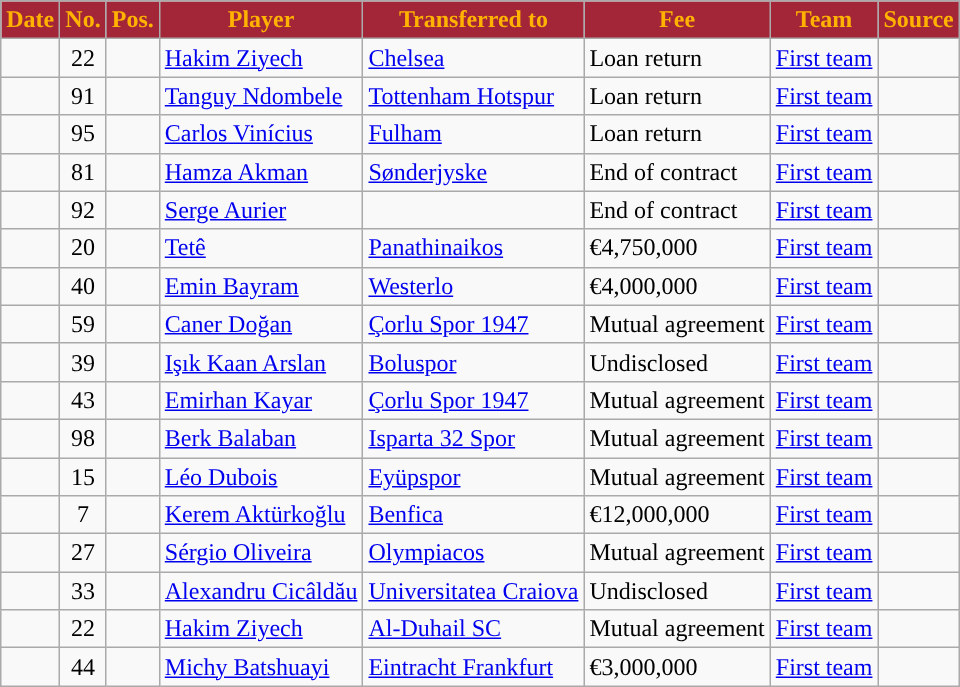<table class="wikitable plainrowheaders sortable">
<tr>
<th style="background:#A32638; color:#FFB300; ">Date</th>
<th style="background:#A32638; color:#FFB300; ">No.</th>
<th style="background:#A32638; color:#FFB300; ">Pos.</th>
<th style="background:#A32638; color:#FFB300; ">Player</th>
<th style="background:#A32638; color:#FFB300; ">Transferred to</th>
<th style="background:#A32638; color:#FFB300; ">Fee</th>
<th style="background:#A32638; color:#FFB300; ">Team</th>
<th style="background:#A32638; color:#FFB300; ">Source</th>
</tr>
<tr>
<td></td>
<td align=center>22</td>
<td align=center></td>
<td align=left> <a href='#'>Hakim Ziyech</a></td>
<td align=left> <a href='#'>Chelsea</a></td>
<td>Loan return</td>
<td><a href='#'>First team</a></td>
<td align=center></td>
</tr>
<tr>
<td></td>
<td align=center>91</td>
<td align=center></td>
<td align=left> <a href='#'>Tanguy Ndombele</a></td>
<td align=left> <a href='#'>Tottenham Hotspur</a></td>
<td>Loan return</td>
<td><a href='#'>First team</a></td>
<td align=center></td>
</tr>
<tr>
<td></td>
<td align=center>95</td>
<td align=center></td>
<td align=left> <a href='#'>Carlos Vinícius</a></td>
<td align=left> <a href='#'>Fulham</a></td>
<td>Loan return</td>
<td><a href='#'>First team</a></td>
<td align=center></td>
</tr>
<tr>
<td></td>
<td align=center>81</td>
<td align=center></td>
<td> <a href='#'>Hamza Akman</a></td>
<td> <a href='#'>Sønderjyske</a></td>
<td>End of contract</td>
<td><a href='#'>First team</a></td>
<td align=center></td>
</tr>
<tr>
<td></td>
<td align=center>92</td>
<td align=center></td>
<td> <a href='#'>Serge Aurier</a></td>
<td></td>
<td>End of contract</td>
<td><a href='#'>First team</a></td>
<td align=center></td>
</tr>
<tr>
<td></td>
<td align=center>20</td>
<td align=center></td>
<td align=left> <a href='#'>Tetê</a></td>
<td align=left> <a href='#'>Panathinaikos</a></td>
<td>€4,750,000</td>
<td><a href='#'>First team</a></td>
<td align=center></td>
</tr>
<tr>
<td></td>
<td align=center>40</td>
<td align=center></td>
<td align=left> <a href='#'>Emin Bayram</a></td>
<td align=left> <a href='#'>Westerlo</a></td>
<td>€4,000,000</td>
<td><a href='#'>First team</a></td>
<td align=center></td>
</tr>
<tr>
<td></td>
<td align=center>59</td>
<td align=center></td>
<td align=left> <a href='#'>Caner Doğan</a></td>
<td align=left> <a href='#'>Çorlu Spor 1947</a></td>
<td>Mutual agreement</td>
<td><a href='#'>First team</a></td>
<td align=center></td>
</tr>
<tr>
<td></td>
<td align=center>39</td>
<td align=center></td>
<td align=left> <a href='#'>Işık Kaan Arslan</a></td>
<td align=left> <a href='#'>Boluspor</a></td>
<td>Undisclosed</td>
<td><a href='#'>First team</a></td>
<td align=center></td>
</tr>
<tr>
<td></td>
<td align=center>43</td>
<td align=center></td>
<td align=left> <a href='#'>Emirhan Kayar</a></td>
<td align=left> <a href='#'>Çorlu Spor 1947</a></td>
<td>Mutual agreement</td>
<td><a href='#'>First team</a></td>
<td align=center></td>
</tr>
<tr>
<td></td>
<td align=center>98</td>
<td align=center></td>
<td align=left> <a href='#'>Berk Balaban</a></td>
<td align=left> <a href='#'>Isparta 32 Spor</a></td>
<td>Mutual agreement</td>
<td><a href='#'>First team</a></td>
<td align=center></td>
</tr>
<tr>
<td></td>
<td align=center>15</td>
<td align=center></td>
<td align=left> <a href='#'>Léo Dubois</a></td>
<td align=left> <a href='#'>Eyüpspor</a></td>
<td>Mutual agreement</td>
<td><a href='#'>First team</a></td>
<td align=center></td>
</tr>
<tr>
<td></td>
<td align=center>7</td>
<td align=center></td>
<td align=left> <a href='#'>Kerem Aktürkoğlu</a></td>
<td align=left> <a href='#'>Benfica</a></td>
<td>€12,000,000</td>
<td><a href='#'>First team</a></td>
<td align=center></td>
</tr>
<tr>
<td></td>
<td align=center>27</td>
<td align=center></td>
<td align=left> <a href='#'>Sérgio Oliveira</a></td>
<td align=left> <a href='#'>Olympiacos</a></td>
<td>Mutual agreement</td>
<td><a href='#'>First team</a></td>
<td align=center></td>
</tr>
<tr>
<td></td>
<td align=center>33</td>
<td align=center></td>
<td align=left> <a href='#'>Alexandru Cicâldău</a></td>
<td align=left> <a href='#'>Universitatea Craiova</a></td>
<td>Undisclosed</td>
<td><a href='#'>First team</a></td>
<td align=center></td>
</tr>
<tr>
<td></td>
<td align=center>22</td>
<td align=center></td>
<td align=left> <a href='#'>Hakim Ziyech</a></td>
<td align=left> <a href='#'>Al-Duhail SC</a></td>
<td>Mutual agreement</td>
<td><a href='#'>First team</a></td>
<td align=center></td>
</tr>
<tr>
<td></td>
<td align=center>44</td>
<td align=center></td>
<td align=left> <a href='#'>Michy Batshuayi</a></td>
<td align=left> <a href='#'>Eintracht Frankfurt</a></td>
<td>€3,000,000</td>
<td><a href='#'>First team</a></td>
<td align=center></td>
</tr>
</table>
